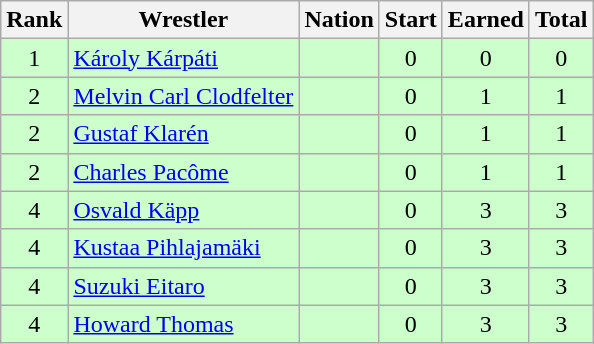<table class="wikitable sortable" style="text-align:center;">
<tr>
<th>Rank</th>
<th>Wrestler</th>
<th>Nation</th>
<th>Start</th>
<th>Earned</th>
<th>Total</th>
</tr>
<tr style="background:#cfc;">
<td>1</td>
<td align=left><a href='#'>Károly Kárpáti</a></td>
<td align=left></td>
<td>0</td>
<td>0</td>
<td>0</td>
</tr>
<tr style="background:#cfc;">
<td>2</td>
<td align=left><a href='#'>Melvin Carl Clodfelter</a></td>
<td align=left></td>
<td>0</td>
<td>1</td>
<td>1</td>
</tr>
<tr style="background:#cfc;">
<td>2</td>
<td align=left><a href='#'>Gustaf Klarén</a></td>
<td align=left></td>
<td>0</td>
<td>1</td>
<td>1</td>
</tr>
<tr style="background:#cfc;">
<td>2</td>
<td align=left><a href='#'>Charles Pacôme</a></td>
<td align=left></td>
<td>0</td>
<td>1</td>
<td>1</td>
</tr>
<tr style="background:#cfc;">
<td>4</td>
<td align=left><a href='#'>Osvald Käpp</a></td>
<td align=left></td>
<td>0</td>
<td>3</td>
<td>3</td>
</tr>
<tr style="background:#cfc;">
<td>4</td>
<td align=left><a href='#'>Kustaa Pihlajamäki</a></td>
<td align=left></td>
<td>0</td>
<td>3</td>
<td>3</td>
</tr>
<tr style="background:#cfc;">
<td>4</td>
<td align=left><a href='#'>Suzuki Eitaro</a></td>
<td align=left></td>
<td>0</td>
<td>3</td>
<td>3</td>
</tr>
<tr style="background:#cfc;">
<td>4</td>
<td align=left><a href='#'>Howard Thomas</a></td>
<td align=left></td>
<td>0</td>
<td>3</td>
<td>3</td>
</tr>
</table>
